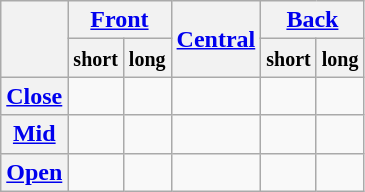<table class="wikitable" style="text-align:center">
<tr>
<th rowspan="2"></th>
<th colspan="2"><a href='#'>Front</a></th>
<th rowspan="2"><a href='#'>Central</a></th>
<th colspan="2"><a href='#'>Back</a></th>
</tr>
<tr>
<th><small>short</small></th>
<th><small>long</small></th>
<th><small>short</small></th>
<th><small>long</small></th>
</tr>
<tr style="text-align: center;">
<th><a href='#'>Close</a></th>
<td></td>
<td></td>
<td></td>
<td></td>
<td></td>
</tr>
<tr style="text-align: center;">
<th><a href='#'>Mid</a></th>
<td></td>
<td></td>
<td></td>
<td></td>
<td></td>
</tr>
<tr style="text-align: center;">
<th><a href='#'>Open</a></th>
<td></td>
<td></td>
<td></td>
<td></td>
<td></td>
</tr>
</table>
